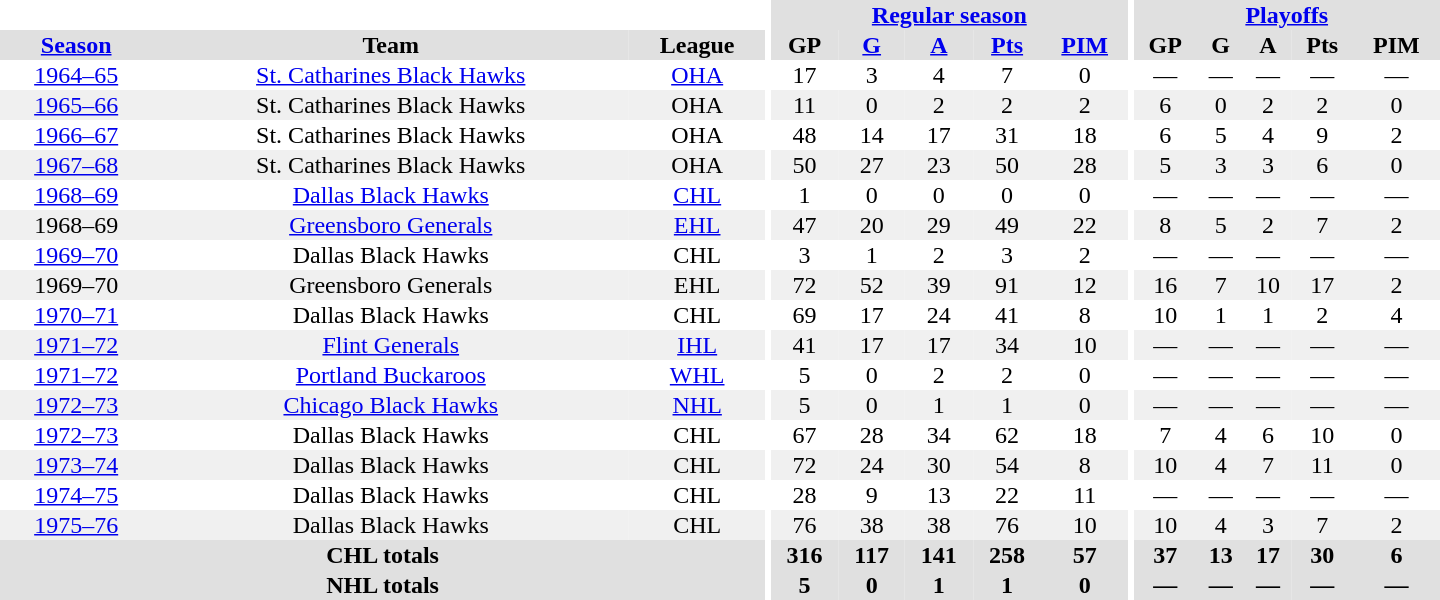<table border="0" cellpadding="1" cellspacing="0" style="text-align:center; width:60em">
<tr bgcolor="#e0e0e0">
<th colspan="3" bgcolor="#ffffff"></th>
<th rowspan="100" bgcolor="#ffffff"></th>
<th colspan="5"><a href='#'>Regular season</a></th>
<th rowspan="100" bgcolor="#ffffff"></th>
<th colspan="5"><a href='#'>Playoffs</a></th>
</tr>
<tr bgcolor="#e0e0e0">
<th><a href='#'>Season</a></th>
<th>Team</th>
<th>League</th>
<th>GP</th>
<th><a href='#'>G</a></th>
<th><a href='#'>A</a></th>
<th><a href='#'>Pts</a></th>
<th><a href='#'>PIM</a></th>
<th>GP</th>
<th>G</th>
<th>A</th>
<th>Pts</th>
<th>PIM</th>
</tr>
<tr>
<td><a href='#'>1964–65</a></td>
<td><a href='#'>St. Catharines Black Hawks</a></td>
<td><a href='#'>OHA</a></td>
<td>17</td>
<td>3</td>
<td>4</td>
<td>7</td>
<td>0</td>
<td>—</td>
<td>—</td>
<td>—</td>
<td>—</td>
<td>—</td>
</tr>
<tr bgcolor="#f0f0f0">
<td><a href='#'>1965–66</a></td>
<td>St. Catharines Black Hawks</td>
<td>OHA</td>
<td>11</td>
<td>0</td>
<td>2</td>
<td>2</td>
<td>2</td>
<td>6</td>
<td>0</td>
<td>2</td>
<td>2</td>
<td>0</td>
</tr>
<tr>
<td><a href='#'>1966–67</a></td>
<td>St. Catharines Black Hawks</td>
<td>OHA</td>
<td>48</td>
<td>14</td>
<td>17</td>
<td>31</td>
<td>18</td>
<td>6</td>
<td>5</td>
<td>4</td>
<td>9</td>
<td>2</td>
</tr>
<tr bgcolor="#f0f0f0">
<td><a href='#'>1967–68</a></td>
<td>St. Catharines Black Hawks</td>
<td>OHA</td>
<td>50</td>
<td>27</td>
<td>23</td>
<td>50</td>
<td>28</td>
<td>5</td>
<td>3</td>
<td>3</td>
<td>6</td>
<td>0</td>
</tr>
<tr>
<td><a href='#'>1968–69</a></td>
<td><a href='#'>Dallas Black Hawks</a></td>
<td><a href='#'>CHL</a></td>
<td>1</td>
<td>0</td>
<td>0</td>
<td>0</td>
<td>0</td>
<td>—</td>
<td>—</td>
<td>—</td>
<td>—</td>
<td>—</td>
</tr>
<tr bgcolor="#f0f0f0">
<td>1968–69</td>
<td><a href='#'>Greensboro Generals</a></td>
<td><a href='#'>EHL</a></td>
<td>47</td>
<td>20</td>
<td>29</td>
<td>49</td>
<td>22</td>
<td>8</td>
<td>5</td>
<td>2</td>
<td>7</td>
<td>2</td>
</tr>
<tr>
<td><a href='#'>1969–70</a></td>
<td>Dallas Black Hawks</td>
<td>CHL</td>
<td>3</td>
<td>1</td>
<td>2</td>
<td>3</td>
<td>2</td>
<td>—</td>
<td>—</td>
<td>—</td>
<td>—</td>
<td>—</td>
</tr>
<tr bgcolor="#f0f0f0">
<td>1969–70</td>
<td>Greensboro Generals</td>
<td>EHL</td>
<td>72</td>
<td>52</td>
<td>39</td>
<td>91</td>
<td>12</td>
<td>16</td>
<td>7</td>
<td>10</td>
<td>17</td>
<td>2</td>
</tr>
<tr>
<td><a href='#'>1970–71</a></td>
<td>Dallas Black Hawks</td>
<td>CHL</td>
<td>69</td>
<td>17</td>
<td>24</td>
<td>41</td>
<td>8</td>
<td>10</td>
<td>1</td>
<td>1</td>
<td>2</td>
<td>4</td>
</tr>
<tr bgcolor="#f0f0f0">
<td><a href='#'>1971–72</a></td>
<td><a href='#'>Flint Generals</a></td>
<td><a href='#'>IHL</a></td>
<td>41</td>
<td>17</td>
<td>17</td>
<td>34</td>
<td>10</td>
<td>—</td>
<td>—</td>
<td>—</td>
<td>—</td>
<td>—</td>
</tr>
<tr>
<td><a href='#'>1971–72</a></td>
<td><a href='#'>Portland Buckaroos</a></td>
<td><a href='#'>WHL</a></td>
<td>5</td>
<td>0</td>
<td>2</td>
<td>2</td>
<td>0</td>
<td>—</td>
<td>—</td>
<td>—</td>
<td>—</td>
<td>—</td>
</tr>
<tr bgcolor="#f0f0f0">
<td><a href='#'>1972–73</a></td>
<td><a href='#'>Chicago Black Hawks</a></td>
<td><a href='#'>NHL</a></td>
<td>5</td>
<td>0</td>
<td>1</td>
<td>1</td>
<td>0</td>
<td>—</td>
<td>—</td>
<td>—</td>
<td>—</td>
<td>—</td>
</tr>
<tr>
<td><a href='#'>1972–73</a></td>
<td>Dallas Black Hawks</td>
<td>CHL</td>
<td>67</td>
<td>28</td>
<td>34</td>
<td>62</td>
<td>18</td>
<td>7</td>
<td>4</td>
<td>6</td>
<td>10</td>
<td>0</td>
</tr>
<tr bgcolor="#f0f0f0">
<td><a href='#'>1973–74</a></td>
<td>Dallas Black Hawks</td>
<td>CHL</td>
<td>72</td>
<td>24</td>
<td>30</td>
<td>54</td>
<td>8</td>
<td>10</td>
<td>4</td>
<td>7</td>
<td>11</td>
<td>0</td>
</tr>
<tr>
<td><a href='#'>1974–75</a></td>
<td>Dallas Black Hawks</td>
<td>CHL</td>
<td>28</td>
<td>9</td>
<td>13</td>
<td>22</td>
<td>11</td>
<td>—</td>
<td>—</td>
<td>—</td>
<td>—</td>
<td>—</td>
</tr>
<tr bgcolor="#f0f0f0">
<td><a href='#'>1975–76</a></td>
<td>Dallas Black Hawks</td>
<td>CHL</td>
<td>76</td>
<td>38</td>
<td>38</td>
<td>76</td>
<td>10</td>
<td>10</td>
<td>4</td>
<td>3</td>
<td>7</td>
<td>2</td>
</tr>
<tr bgcolor="#e0e0e0">
<th colspan="3">CHL totals</th>
<th>316</th>
<th>117</th>
<th>141</th>
<th>258</th>
<th>57</th>
<th>37</th>
<th>13</th>
<th>17</th>
<th>30</th>
<th>6</th>
</tr>
<tr bgcolor="#e0e0e0">
<th colspan="3">NHL totals</th>
<th>5</th>
<th>0</th>
<th>1</th>
<th>1</th>
<th>0</th>
<th>—</th>
<th>—</th>
<th>—</th>
<th>—</th>
<th>—</th>
</tr>
</table>
